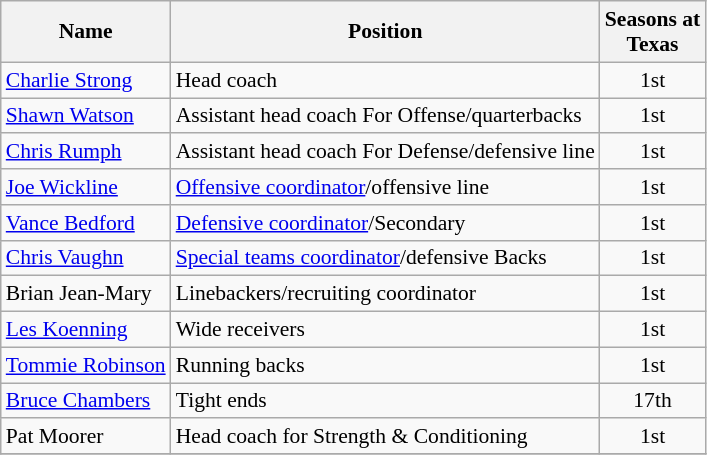<table class="wikitable" border="1" style="font-size:90%;">
<tr>
<th>Name</th>
<th>Position</th>
<th>Seasons at<br>Texas</th>
</tr>
<tr align="left">
<td><a href='#'>Charlie Strong</a></td>
<td>Head coach</td>
<td - align="center">1st</td>
</tr>
<tr align="left">
<td><a href='#'>Shawn Watson</a></td>
<td>Assistant head coach For Offense/quarterbacks</td>
<td - align="center">1st</td>
</tr>
<tr align="left">
<td><a href='#'>Chris Rumph</a></td>
<td>Assistant head coach For Defense/defensive line</td>
<td - align="center">1st</td>
</tr>
<tr align="left">
<td><a href='#'>Joe Wickline</a></td>
<td><a href='#'>Offensive coordinator</a>/offensive line</td>
<td - align="center">1st</td>
</tr>
<tr align="left">
<td><a href='#'>Vance Bedford</a></td>
<td><a href='#'>Defensive coordinator</a>/Secondary</td>
<td - align="center">1st</td>
</tr>
<tr align="left">
<td><a href='#'>Chris Vaughn</a></td>
<td><a href='#'>Special teams coordinator</a>/defensive Backs</td>
<td - align="center">1st</td>
</tr>
<tr align="left">
<td>Brian Jean-Mary</td>
<td>Linebackers/recruiting coordinator</td>
<td - align="center">1st</td>
</tr>
<tr align="left">
<td><a href='#'>Les Koenning</a></td>
<td>Wide receivers</td>
<td - align="center">1st</td>
</tr>
<tr align="left">
<td><a href='#'>Tommie Robinson</a></td>
<td>Running backs</td>
<td - align="center">1st</td>
</tr>
<tr align="left">
<td><a href='#'>Bruce Chambers</a></td>
<td>Tight ends</td>
<td - align="center">17th</td>
</tr>
<tr align="left">
<td>Pat Moorer</td>
<td>Head coach for Strength & Conditioning</td>
<td - align="center">1st</td>
</tr>
<tr>
</tr>
</table>
